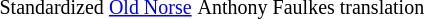<table>
<tr>
<td><br><small>Standardized <a href='#'>Old Norse</a></small></td>
<td><br><small>Anthony Faulkes translation</small></td>
<td></td>
</tr>
</table>
